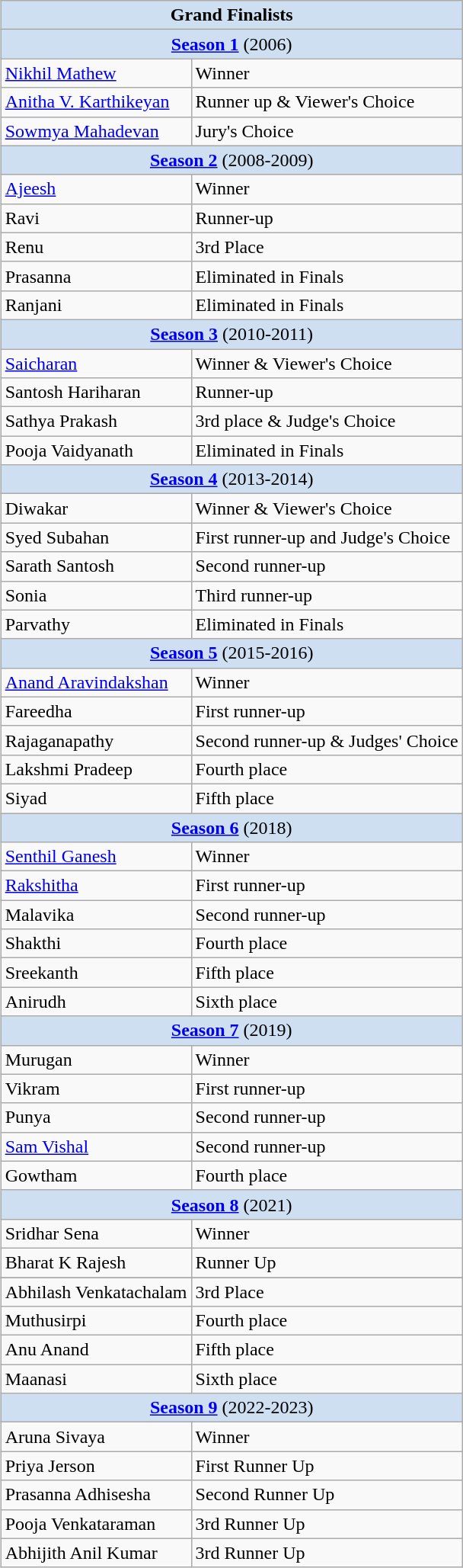<table class="wikitable"  style="float:right; margin-left:10px;">
<tr>
<td colspan="2" style="background:#cedff2; text-align:center;"><strong>Grand Finalists</strong></td>
</tr>
<tr>
<td colspan="2" style="background:#cedff2; text-align:center;"><strong><a href='#'>Season 1</a></strong> (2006)</td>
</tr>
<tr>
<td><a href='#'>Nikhil Mathew</a></td>
<td>Winner</td>
</tr>
<tr>
<td><a href='#'>Anitha V. Karthikeyan</a></td>
<td>Runner up & Viewer's Choice</td>
</tr>
<tr>
<td><a href='#'>Sowmya Mahadevan</a></td>
<td>Jury's Choice</td>
</tr>
<tr>
<td colspan="2" style="background:#cedff2; text-align:center;"><strong><a href='#'>Season 2</a></strong> (2008-2009)</td>
</tr>
<tr>
<td><a href='#'>Ajeesh</a></td>
<td>Winner</td>
</tr>
<tr>
<td>Ravi</td>
<td>Runner-up</td>
</tr>
<tr>
<td>Renu</td>
<td>3rd Place</td>
</tr>
<tr>
<td>Prasanna</td>
<td>Eliminated in Finals</td>
</tr>
<tr>
<td>Ranjani</td>
<td>Eliminated in Finals</td>
</tr>
<tr>
<td colspan="2" style="background:#cedff2; text-align:center;"><strong><a href='#'>Season 3</a></strong> (2010-2011)</td>
</tr>
<tr>
<td><a href='#'>Saicharan</a></td>
<td>Winner & Viewer's Choice</td>
</tr>
<tr>
<td>Santosh Hariharan</td>
<td>Runner-up</td>
</tr>
<tr>
<td>Sathya Prakash</td>
<td>3rd place & Judge's Choice</td>
</tr>
<tr>
<td>Pooja Vaidyanath</td>
<td>Eliminated in Finals</td>
</tr>
<tr>
<td colspan="2" style="background:#cedff2; text-align:center;"><strong><a href='#'>Season 4</a></strong> (2013-2014)</td>
</tr>
<tr>
<td>Diwakar</td>
<td>Winner & Viewer's Choice</td>
</tr>
<tr>
<td>Syed Subahan</td>
<td>First runner-up and Judge's Choice</td>
</tr>
<tr>
<td>Sarath Santosh</td>
<td>Second runner-up</td>
</tr>
<tr>
<td>Sonia</td>
<td>Third runner-up</td>
</tr>
<tr>
<td>Parvathy</td>
<td>Eliminated in Finals</td>
</tr>
<tr>
<td colspan="2" style="background:#cedff2; text-align:center;"><strong><a href='#'>Season 5</a></strong> (2015-2016)</td>
</tr>
<tr>
<td><a href='#'>Anand Aravindakshan</a></td>
<td>Winner</td>
</tr>
<tr>
<td>Fareedha</td>
<td>First runner-up</td>
</tr>
<tr>
<td>Rajaganapathy</td>
<td>Second runner-up & Judges' Choice</td>
</tr>
<tr>
<td>Lakshmi Pradeep</td>
<td>Fourth place</td>
</tr>
<tr>
<td>Siyad</td>
<td>Fifth place</td>
</tr>
<tr>
<td colspan="2" style="background:#cedff2; text-align:center;"><strong><a href='#'>Season 6</a></strong> (2018)</td>
</tr>
<tr>
<td><a href='#'>Senthil Ganesh</a></td>
<td>Winner</td>
</tr>
<tr>
<td><a href='#'>Rakshitha</a></td>
<td>First runner-up</td>
</tr>
<tr>
<td>Malavika</td>
<td>Second runner-up</td>
</tr>
<tr>
<td>Shakthi</td>
<td>Fourth place</td>
</tr>
<tr>
<td>Sreekanth</td>
<td>Fifth place</td>
</tr>
<tr>
<td>Anirudh</td>
<td>Sixth place</td>
</tr>
<tr>
<td colspan="2" style="background:#cedff2; text-align:center;"><strong><a href='#'>Season 7</a></strong> (2019)</td>
</tr>
<tr>
<td>Murugan</td>
<td>Winner</td>
</tr>
<tr>
<td>Vikram</td>
<td>First runner-up</td>
</tr>
<tr>
<td>Punya</td>
<td>Second runner-up</td>
</tr>
<tr>
<td><a href='#'>Sam Vishal</a></td>
<td>Second runner-up</td>
</tr>
<tr>
<td>Gowtham</td>
<td>Fourth place</td>
</tr>
<tr>
<td colspan="2" style="background:#cedff2; text-align:center;"><strong><a href='#'>Season 8</a></strong> (2021)</td>
</tr>
<tr>
<td>Sridhar Sena</td>
<td>Winner</td>
</tr>
<tr>
<td>Bharat K Rajesh</td>
<td>Runner Up</td>
</tr>
<tr>
</tr>
<tr>
<td>Abhilash Venkatachalam</td>
<td>3rd Place</td>
</tr>
<tr>
<td>Muthusirpi</td>
<td>Fourth place</td>
</tr>
<tr>
<td>Anu Anand</td>
<td>Fifth place</td>
</tr>
<tr>
<td>Maanasi</td>
<td>Sixth place</td>
</tr>
<tr>
<td colspan="2" style="background:#cedff2; text-align:center;"><strong><a href='#'>Season 9</a></strong> (2022-2023)</td>
</tr>
<tr>
<td>Aruna Sivaya</td>
<td>Winner</td>
</tr>
<tr>
<td>Priya Jerson</td>
<td>First Runner Up</td>
</tr>
<tr>
<td>Prasanna Adhisesha</td>
<td>Second Runner Up</td>
</tr>
<tr>
<td>Pooja Venkataraman</td>
<td>3rd Runner Up</td>
</tr>
<tr>
<td>Abhijith Anil Kumar</td>
<td>3rd Runner Up</td>
</tr>
</table>
